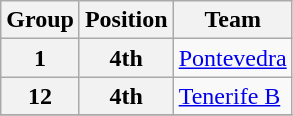<table class="wikitable">
<tr>
<th>Group</th>
<th>Position</th>
<th>Team</th>
</tr>
<tr>
<th>1</th>
<th>4th</th>
<td><a href='#'>Pontevedra</a></td>
</tr>
<tr>
<th>12</th>
<th>4th</th>
<td><a href='#'>Tenerife B</a></td>
</tr>
<tr>
</tr>
</table>
